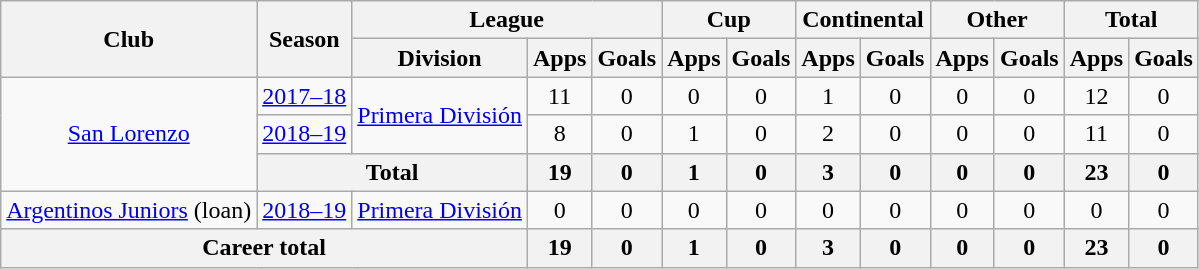<table class="wikitable" style="text-align:center">
<tr>
<th rowspan="2">Club</th>
<th rowspan="2">Season</th>
<th colspan="3">League</th>
<th colspan="2">Cup</th>
<th colspan="2">Continental</th>
<th colspan="2">Other</th>
<th colspan="2">Total</th>
</tr>
<tr>
<th>Division</th>
<th>Apps</th>
<th>Goals</th>
<th>Apps</th>
<th>Goals</th>
<th>Apps</th>
<th>Goals</th>
<th>Apps</th>
<th>Goals</th>
<th>Apps</th>
<th>Goals</th>
</tr>
<tr>
<td rowspan="3"><a href='#'>San Lorenzo</a></td>
<td><a href='#'>2017–18</a></td>
<td rowspan="2"><a href='#'>Primera División</a></td>
<td>11</td>
<td>0</td>
<td>0</td>
<td>0</td>
<td>1</td>
<td>0</td>
<td>0</td>
<td>0</td>
<td>12</td>
<td>0</td>
</tr>
<tr>
<td><a href='#'>2018–19</a></td>
<td>8</td>
<td>0</td>
<td>1</td>
<td>0</td>
<td>2</td>
<td>0</td>
<td>0</td>
<td>0</td>
<td>11</td>
<td>0</td>
</tr>
<tr>
<th colspan="2">Total</th>
<th>19</th>
<th>0</th>
<th>1</th>
<th>0</th>
<th>3</th>
<th>0</th>
<th>0</th>
<th>0</th>
<th>23</th>
<th>0</th>
</tr>
<tr>
<td rowspan="1"><a href='#'>Argentinos Juniors</a> (loan)</td>
<td><a href='#'>2018–19</a></td>
<td rowspan="1"><a href='#'>Primera División</a></td>
<td>0</td>
<td>0</td>
<td>0</td>
<td>0</td>
<td>0</td>
<td>0</td>
<td>0</td>
<td>0</td>
<td>0</td>
<td>0</td>
</tr>
<tr>
<th colspan="3">Career total</th>
<th>19</th>
<th>0</th>
<th>1</th>
<th>0</th>
<th>3</th>
<th>0</th>
<th>0</th>
<th>0</th>
<th>23</th>
<th>0</th>
</tr>
</table>
